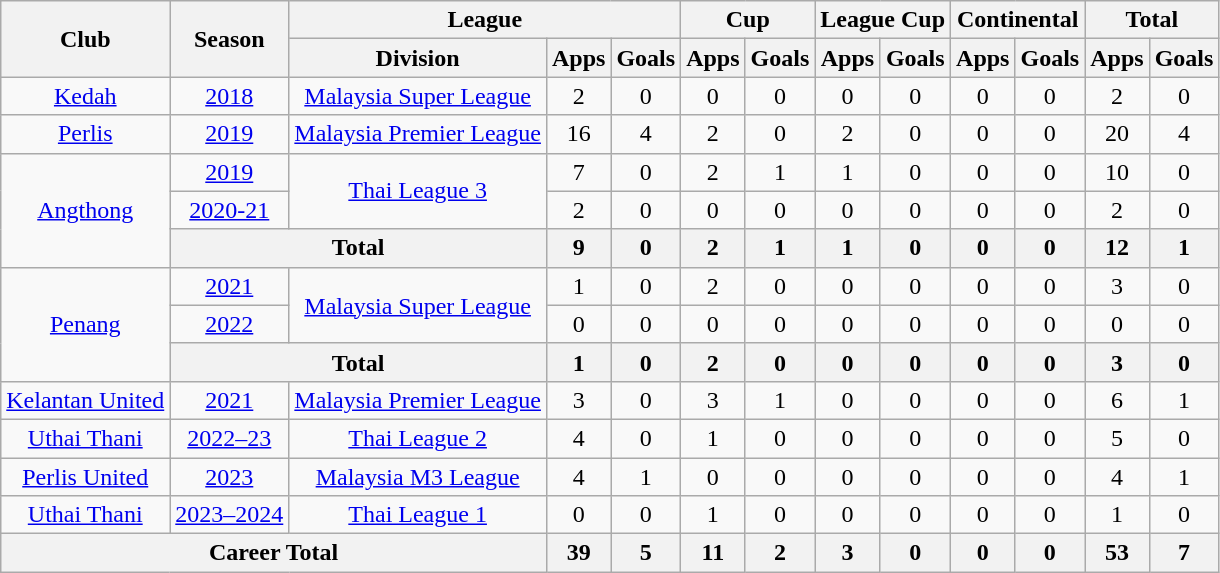<table class="wikitable" style="text-align: center;">
<tr>
<th rowspan=2>Club</th>
<th rowspan=2>Season</th>
<th colspan=3>League</th>
<th colspan=2>Cup</th>
<th colspan=2>League Cup</th>
<th colspan=2>Continental</th>
<th colspan=2>Total</th>
</tr>
<tr>
<th>Division</th>
<th>Apps</th>
<th>Goals</th>
<th>Apps</th>
<th>Goals</th>
<th>Apps</th>
<th>Goals</th>
<th>Apps</th>
<th>Goals</th>
<th>Apps</th>
<th>Goals</th>
</tr>
<tr>
<td><a href='#'>Kedah</a></td>
<td><a href='#'>2018</a></td>
<td><a href='#'>Malaysia Super League</a></td>
<td>2</td>
<td>0</td>
<td>0</td>
<td>0</td>
<td>0</td>
<td>0</td>
<td>0</td>
<td>0</td>
<td>2</td>
<td>0</td>
</tr>
<tr>
<td><a href='#'>Perlis</a></td>
<td><a href='#'>2019</a></td>
<td><a href='#'>Malaysia Premier League</a></td>
<td>16</td>
<td>4</td>
<td>2</td>
<td>0</td>
<td>2</td>
<td>0</td>
<td>0</td>
<td>0</td>
<td>20</td>
<td>4</td>
</tr>
<tr>
<td rowspan="3"><a href='#'>Angthong</a></td>
<td><a href='#'>2019</a></td>
<td rowspan="2"><a href='#'>Thai League 3</a></td>
<td>7</td>
<td>0</td>
<td>2</td>
<td>1</td>
<td>1</td>
<td>0</td>
<td>0</td>
<td>0</td>
<td>10</td>
<td>0</td>
</tr>
<tr>
<td><a href='#'>2020-21</a></td>
<td>2</td>
<td>0</td>
<td>0</td>
<td>0</td>
<td>0</td>
<td>0</td>
<td>0</td>
<td>0</td>
<td>2</td>
<td>0</td>
</tr>
<tr>
<th colspan="2">Total</th>
<th>9</th>
<th>0</th>
<th>2</th>
<th>1</th>
<th>1</th>
<th>0</th>
<th>0</th>
<th>0</th>
<th>12</th>
<th>1</th>
</tr>
<tr>
<td rowspan="3"><a href='#'>Penang</a></td>
<td><a href='#'>2021</a></td>
<td rowspan="2"><a href='#'>Malaysia Super League</a></td>
<td>1</td>
<td>0</td>
<td>2</td>
<td>0</td>
<td>0</td>
<td>0</td>
<td>0</td>
<td>0</td>
<td>3</td>
<td>0</td>
</tr>
<tr>
<td><a href='#'>2022</a></td>
<td>0</td>
<td>0</td>
<td>0</td>
<td>0</td>
<td>0</td>
<td>0</td>
<td>0</td>
<td>0</td>
<td>0</td>
<td>0</td>
</tr>
<tr>
<th colspan="2">Total</th>
<th>1</th>
<th>0</th>
<th>2</th>
<th>0</th>
<th>0</th>
<th>0</th>
<th>0</th>
<th>0</th>
<th>3</th>
<th>0</th>
</tr>
<tr>
<td><a href='#'>Kelantan United</a></td>
<td><a href='#'>2021</a></td>
<td><a href='#'>Malaysia Premier League</a></td>
<td>3</td>
<td>0</td>
<td>3</td>
<td>1</td>
<td>0</td>
<td>0</td>
<td>0</td>
<td>0</td>
<td>6</td>
<td>1</td>
</tr>
<tr>
<td><a href='#'>Uthai Thani</a></td>
<td><a href='#'>2022–23</a></td>
<td><a href='#'>Thai League 2</a></td>
<td>4</td>
<td>0</td>
<td>1</td>
<td>0</td>
<td>0</td>
<td>0</td>
<td>0</td>
<td>0</td>
<td>5</td>
<td>0</td>
</tr>
<tr>
<td><a href='#'>Perlis United</a></td>
<td><a href='#'>2023</a></td>
<td><a href='#'>Malaysia M3 League</a></td>
<td>4</td>
<td>1</td>
<td>0</td>
<td>0</td>
<td>0</td>
<td>0</td>
<td>0</td>
<td>0</td>
<td>4</td>
<td>1</td>
</tr>
<tr>
<td><a href='#'>Uthai Thani</a></td>
<td><a href='#'>2023–2024</a></td>
<td><a href='#'>Thai League 1</a></td>
<td>0</td>
<td>0</td>
<td>1</td>
<td>0</td>
<td>0</td>
<td>0</td>
<td>0</td>
<td>0</td>
<td>1</td>
<td>0</td>
</tr>
<tr>
<th colspan="3">Career Total</th>
<th>39</th>
<th>5</th>
<th>11</th>
<th>2</th>
<th>3</th>
<th>0</th>
<th>0</th>
<th>0</th>
<th>53</th>
<th>7</th>
</tr>
</table>
